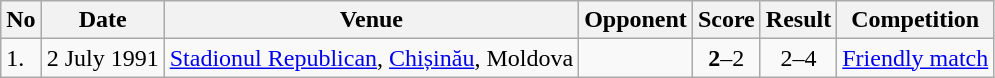<table class="wikitable" style="font-size:100%;">
<tr>
<th>No</th>
<th>Date</th>
<th>Venue</th>
<th>Opponent</th>
<th>Score</th>
<th>Result</th>
<th>Competition</th>
</tr>
<tr>
<td>1.</td>
<td>2 July 1991</td>
<td><a href='#'>Stadionul Republican</a>, <a href='#'>Chișinău</a>, Moldova</td>
<td></td>
<td align=center><strong>2</strong>–2</td>
<td align=center>2–4</td>
<td><a href='#'>Friendly match</a></td>
</tr>
</table>
